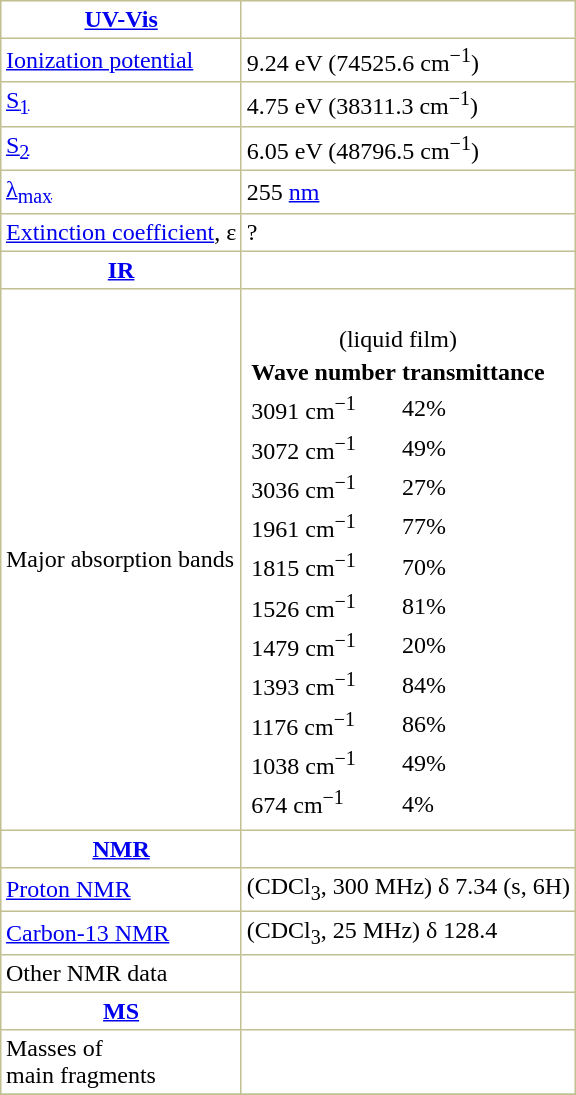<table border="1" cellspacing="0" cellpadding="3" style="margin: 0 0 0 0.5em; background: #FFFFFF; border-collapse: collapse; border-color: #C0C090;">
<tr>
<th><a href='#'>UV-Vis</a></th>
</tr>
<tr>
<td><a href='#'>Ionization potential</a></td>
<td>9.24 eV (74525.6 cm<sup>−1</sup>)</td>
</tr>
<tr>
<td><a href='#'>S<sub>1</sub></a></td>
<td>4.75 eV (38311.3 cm<sup>−1</sup>)</td>
</tr>
<tr>
<td><a href='#'>S<sub>2</sub></a></td>
<td>6.05 eV (48796.5 cm<sup>−1</sup>)</td>
</tr>
<tr>
<td><a href='#'>λ<sub>max</sub></a></td>
<td>255 <a href='#'>nm</a></td>
</tr>
<tr>
<td><a href='#'>Extinction coefficient</a>, ε</td>
<td>?</td>
</tr>
<tr>
<th><a href='#'>IR</a></th>
</tr>
<tr>
<td>Major absorption bands</td>
<td><br><table>
<tr>
<td colspan="2" align="center">(liquid film)</td>
</tr>
<tr>
<th>Wave number</th>
<th>transmittance</th>
</tr>
<tr>
<td>3091 cm<sup>−1</sup></td>
<td>42%</td>
</tr>
<tr>
<td>3072 cm<sup>−1</sup></td>
<td>49%</td>
</tr>
<tr>
<td>3036 cm<sup>−1</sup></td>
<td>27%</td>
</tr>
<tr>
<td>1961 cm<sup>−1</sup></td>
<td>77%</td>
</tr>
<tr>
<td>1815 cm<sup>−1</sup></td>
<td>70%</td>
</tr>
<tr>
<td>1526 cm<sup>−1</sup></td>
<td>81%</td>
</tr>
<tr>
<td>1479 cm<sup>−1</sup></td>
<td>20%</td>
</tr>
<tr>
<td>1393 cm<sup>−1</sup></td>
<td>84%</td>
</tr>
<tr>
<td>1176 cm<sup>−1</sup></td>
<td>86%</td>
</tr>
<tr>
<td>1038 cm<sup>−1</sup></td>
<td>49%</td>
</tr>
<tr>
<td>674 cm<sup>−1</sup></td>
<td>4%</td>
</tr>
</table>
</td>
</tr>
<tr>
<th><a href='#'>NMR</a></th>
</tr>
<tr>
<td><a href='#'>Proton NMR</a> </td>
<td>(CDCl<sub>3</sub>, 300 MHz) δ 7.34 (s, 6H)</td>
</tr>
<tr>
<td><a href='#'>Carbon-13 NMR</a> </td>
<td>(CDCl<sub>3</sub>, 25 MHz) δ 128.4</td>
</tr>
<tr>
<td>Other NMR data </td>
<td> </td>
</tr>
<tr>
<th><a href='#'>MS</a></th>
</tr>
<tr>
<td>Masses of <br>main fragments</td>
<td>  </td>
</tr>
<tr>
</tr>
</table>
